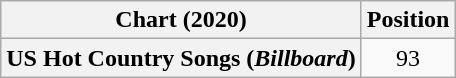<table class="wikitable plainrowheaders" style="text-align:center">
<tr>
<th scope="col">Chart (2020)</th>
<th scope="col">Position</th>
</tr>
<tr>
<th scope="row">US Hot Country Songs (<em>Billboard</em>)</th>
<td>93</td>
</tr>
</table>
